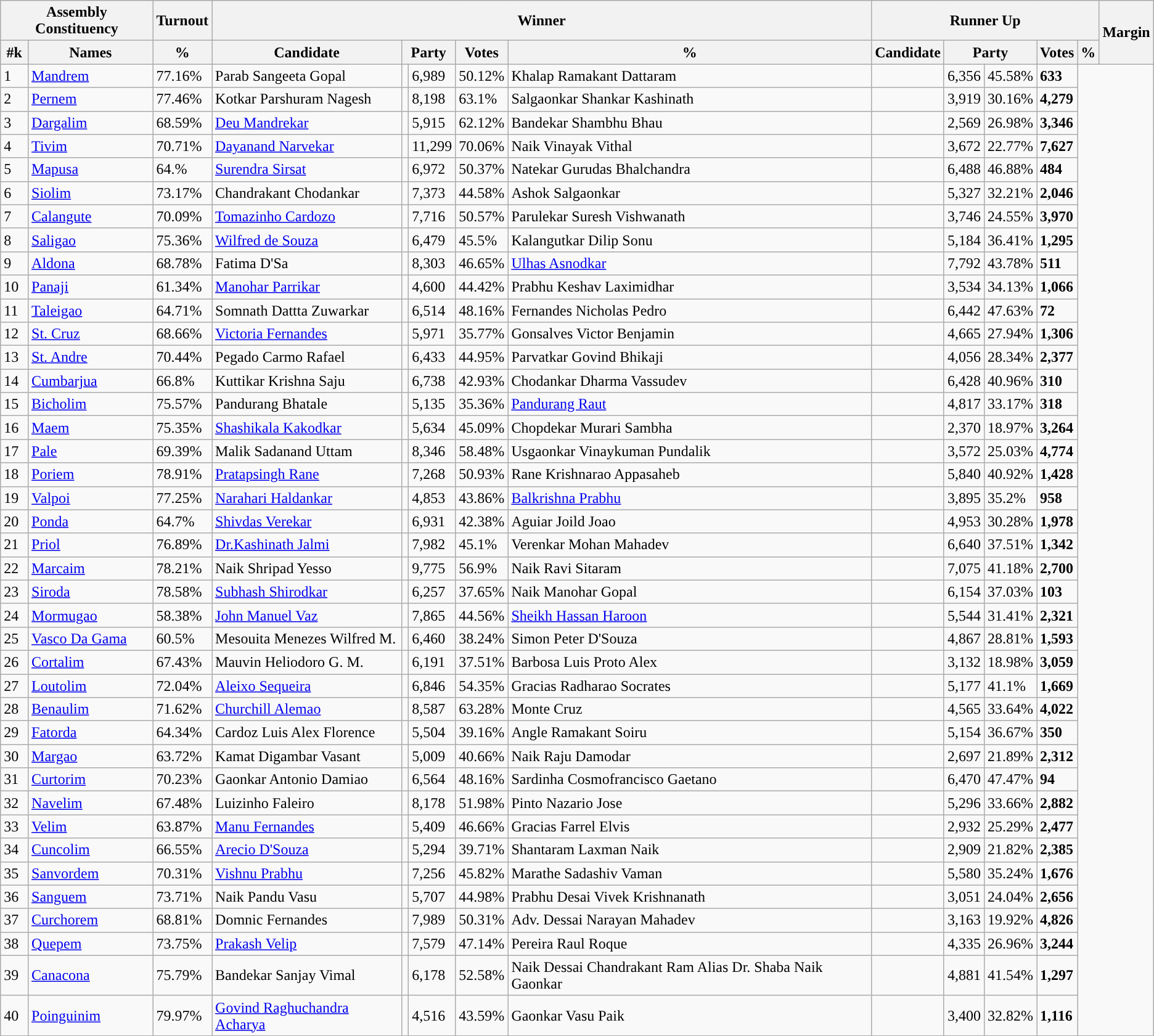<table class="wikitable sortable">
<tr>
<th colspan="2">Assembly Constituency</th>
<th>Turnout</th>
<th colspan="5">Winner</th>
<th colspan="5">Runner Up</th>
<th rowspan="2" data-sort-type=number>Margin</th>
</tr>
<tr>
<th>#k</th>
<th>Names</th>
<th>%</th>
<th>Candidate</th>
<th colspan="2">Party</th>
<th data-sort-type=number>Votes</th>
<th>%</th>
<th>Candidate</th>
<th colspan="2">Party</th>
<th data-sort-type=number>Votes</th>
<th>%</th>
</tr>
<tr>
<td>1</td>
<td><a href='#'>Mandrem</a></td>
<td>77.16%</td>
<td>Parab Sangeeta Gopal</td>
<td></td>
<td>6,989</td>
<td>50.12%</td>
<td>Khalap Ramakant Dattaram</td>
<td></td>
<td>6,356</td>
<td>45.58%</td>
<td style="background:"><span><strong>633</strong></span></td>
</tr>
<tr>
<td>2</td>
<td><a href='#'>Pernem</a></td>
<td>77.46%</td>
<td>Kotkar Parshuram Nagesh</td>
<td></td>
<td>8,198</td>
<td>63.1%</td>
<td>Salgaonkar Shankar Kashinath</td>
<td></td>
<td>3,919</td>
<td>30.16%</td>
<td style="background:"><span><strong>4,279</strong></span></td>
</tr>
<tr>
<td>3</td>
<td><a href='#'>Dargalim</a></td>
<td>68.59%</td>
<td><a href='#'>Deu Mandrekar</a></td>
<td></td>
<td>5,915</td>
<td>62.12%</td>
<td>Bandekar Shambhu Bhau</td>
<td></td>
<td>2,569</td>
<td>26.98%</td>
<td style="background:"><span><strong>3,346</strong></span></td>
</tr>
<tr>
<td>4</td>
<td><a href='#'>Tivim</a></td>
<td>70.71%</td>
<td><a href='#'>Dayanand Narvekar</a></td>
<td></td>
<td>11,299</td>
<td>70.06%</td>
<td>Naik Vinayak Vithal</td>
<td></td>
<td>3,672</td>
<td>22.77%</td>
<td style="background:"><span><strong>7,627</strong></span></td>
</tr>
<tr>
<td>5</td>
<td><a href='#'>Mapusa</a></td>
<td>64.%</td>
<td><a href='#'>Surendra Sirsat</a></td>
<td></td>
<td>6,972</td>
<td>50.37%</td>
<td>Natekar Gurudas Bhalchandra</td>
<td></td>
<td>6,488</td>
<td>46.88%</td>
<td style="background:"><span><strong>484</strong></span></td>
</tr>
<tr>
<td>6</td>
<td><a href='#'>Siolim</a></td>
<td>73.17%</td>
<td>Chandrakant Chodankar</td>
<td></td>
<td>7,373</td>
<td>44.58%</td>
<td>Ashok Salgaonkar</td>
<td></td>
<td>5,327</td>
<td>32.21%</td>
<td style="background:"><span><strong>2,046</strong></span></td>
</tr>
<tr>
<td>7</td>
<td><a href='#'>Calangute</a></td>
<td>70.09%</td>
<td><a href='#'>Tomazinho Cardozo</a></td>
<td></td>
<td>7,716</td>
<td>50.57%</td>
<td>Parulekar Suresh Vishwanath</td>
<td></td>
<td>3,746</td>
<td>24.55%</td>
<td style="background:"><span><strong>3,970</strong></span></td>
</tr>
<tr>
<td>8</td>
<td><a href='#'>Saligao</a></td>
<td>75.36%</td>
<td><a href='#'>Wilfred de Souza</a></td>
<td></td>
<td>6,479</td>
<td>45.5%</td>
<td>Kalangutkar Dilip Sonu</td>
<td></td>
<td>5,184</td>
<td>36.41%</td>
<td style="background:"><span><strong>1,295</strong></span></td>
</tr>
<tr>
<td>9</td>
<td><a href='#'>Aldona</a></td>
<td>68.78%</td>
<td>Fatima D'Sa</td>
<td></td>
<td>8,303</td>
<td>46.65%</td>
<td><a href='#'>Ulhas Asnodkar</a></td>
<td></td>
<td>7,792</td>
<td>43.78%</td>
<td style="background:"><span><strong>511</strong></span></td>
</tr>
<tr>
<td>10</td>
<td><a href='#'>Panaji</a></td>
<td>61.34%</td>
<td><a href='#'>Manohar Parrikar</a></td>
<td></td>
<td>4,600</td>
<td>44.42%</td>
<td>Prabhu Keshav Laximidhar</td>
<td></td>
<td>3,534</td>
<td>34.13%</td>
<td style="background:"><span><strong>1,066</strong></span></td>
</tr>
<tr>
<td>11</td>
<td><a href='#'>Taleigao</a></td>
<td>64.71%</td>
<td>Somnath Dattta Zuwarkar</td>
<td></td>
<td>6,514</td>
<td>48.16%</td>
<td>Fernandes Nicholas Pedro</td>
<td></td>
<td>6,442</td>
<td>47.63%</td>
<td style="background:"><span><strong>72</strong></span></td>
</tr>
<tr>
<td>12</td>
<td><a href='#'>St. Cruz</a></td>
<td>68.66%</td>
<td><a href='#'>Victoria Fernandes</a></td>
<td></td>
<td>5,971</td>
<td>35.77%</td>
<td>Gonsalves Victor Benjamin</td>
<td></td>
<td>4,665</td>
<td>27.94%</td>
<td style="background:"><span><strong>1,306</strong></span></td>
</tr>
<tr>
<td>13</td>
<td><a href='#'>St. Andre</a></td>
<td>70.44%</td>
<td>Pegado Carmo Rafael</td>
<td></td>
<td>6,433</td>
<td>44.95%</td>
<td>Parvatkar Govind Bhikaji</td>
<td></td>
<td>4,056</td>
<td>28.34%</td>
<td style="background:"><span><strong>2,377</strong></span></td>
</tr>
<tr>
<td>14</td>
<td><a href='#'>Cumbarjua</a></td>
<td>66.8%</td>
<td>Kuttikar Krishna Saju</td>
<td></td>
<td>6,738</td>
<td>42.93%</td>
<td>Chodankar Dharma Vassudev</td>
<td></td>
<td>6,428</td>
<td>40.96%</td>
<td style="background:"><span><strong>310</strong></span></td>
</tr>
<tr>
<td>15</td>
<td><a href='#'>Bicholim</a></td>
<td>75.57%</td>
<td>Pandurang Bhatale</td>
<td></td>
<td>5,135</td>
<td>35.36%</td>
<td><a href='#'>Pandurang Raut</a></td>
<td></td>
<td>4,817</td>
<td>33.17%</td>
<td style="background:"><span><strong>318</strong></span></td>
</tr>
<tr>
<td>16</td>
<td><a href='#'>Maem</a></td>
<td>75.35%</td>
<td><a href='#'>Shashikala Kakodkar</a></td>
<td></td>
<td>5,634</td>
<td>45.09%</td>
<td>Chopdekar Murari Sambha</td>
<td></td>
<td>2,370</td>
<td>18.97%</td>
<td style="background:"><span><strong>3,264</strong></span></td>
</tr>
<tr>
<td>17</td>
<td><a href='#'>Pale</a></td>
<td>69.39%</td>
<td>Malik Sadanand Uttam</td>
<td></td>
<td>8,346</td>
<td>58.48%</td>
<td>Usgaonkar Vinaykuman Pundalik</td>
<td></td>
<td>3,572</td>
<td>25.03%</td>
<td style="background:"><span><strong>4,774</strong></span></td>
</tr>
<tr>
<td>18</td>
<td><a href='#'>Poriem</a></td>
<td>78.91%</td>
<td><a href='#'>Pratapsingh Rane</a></td>
<td></td>
<td>7,268</td>
<td>50.93%</td>
<td>Rane Krishnarao Appasaheb</td>
<td></td>
<td>5,840</td>
<td>40.92%</td>
<td style="background:"><span><strong>1,428</strong></span></td>
</tr>
<tr>
<td>19</td>
<td><a href='#'>Valpoi</a></td>
<td>77.25%</td>
<td><a href='#'>Narahari Haldankar</a></td>
<td></td>
<td>4,853</td>
<td>43.86%</td>
<td><a href='#'>Balkrishna Prabhu</a></td>
<td></td>
<td>3,895</td>
<td>35.2%</td>
<td style="background:"><span><strong>958</strong></span></td>
</tr>
<tr>
<td>20</td>
<td><a href='#'>Ponda</a></td>
<td>64.7%</td>
<td><a href='#'>Shivdas Verekar</a></td>
<td></td>
<td>6,931</td>
<td>42.38%</td>
<td>Aguiar Joild Joao</td>
<td></td>
<td>4,953</td>
<td>30.28%</td>
<td style="background:"><span><strong>1,978</strong></span></td>
</tr>
<tr>
<td>21</td>
<td><a href='#'>Priol</a></td>
<td>76.89%</td>
<td><a href='#'>Dr.Kashinath Jalmi</a></td>
<td></td>
<td>7,982</td>
<td>45.1%</td>
<td>Verenkar Mohan Mahadev</td>
<td></td>
<td>6,640</td>
<td>37.51%</td>
<td style="background:"><span><strong>1,342</strong></span></td>
</tr>
<tr>
<td>22</td>
<td><a href='#'>Marcaim</a></td>
<td>78.21%</td>
<td>Naik Shripad Yesso</td>
<td></td>
<td>9,775</td>
<td>56.9%</td>
<td>Naik Ravi Sitaram</td>
<td></td>
<td>7,075</td>
<td>41.18%</td>
<td style="background:"><span><strong>2,700</strong></span></td>
</tr>
<tr>
<td>23</td>
<td><a href='#'>Siroda</a></td>
<td>78.58%</td>
<td><a href='#'>Subhash Shirodkar</a></td>
<td></td>
<td>6,257</td>
<td>37.65%</td>
<td>Naik Manohar Gopal</td>
<td></td>
<td>6,154</td>
<td>37.03%</td>
<td style="background:"><span><strong>103</strong></span></td>
</tr>
<tr>
<td>24</td>
<td><a href='#'>Mormugao</a></td>
<td>58.38%</td>
<td><a href='#'>John Manuel Vaz</a></td>
<td></td>
<td>7,865</td>
<td>44.56%</td>
<td><a href='#'>Sheikh Hassan Haroon</a></td>
<td></td>
<td>5,544</td>
<td>31.41%</td>
<td style="background:"><span><strong>2,321</strong></span></td>
</tr>
<tr>
<td>25</td>
<td><a href='#'>Vasco Da Gama</a></td>
<td>60.5%</td>
<td>Mesouita Menezes Wilfred M.</td>
<td></td>
<td>6,460</td>
<td>38.24%</td>
<td>Simon Peter D'Souza</td>
<td></td>
<td>4,867</td>
<td>28.81%</td>
<td style="background:"><span><strong>1,593</strong></span></td>
</tr>
<tr>
<td>26</td>
<td><a href='#'>Cortalim</a></td>
<td>67.43%</td>
<td>Mauvin Heliodoro G. M.</td>
<td></td>
<td>6,191</td>
<td>37.51%</td>
<td>Barbosa Luis Proto Alex</td>
<td></td>
<td>3,132</td>
<td>18.98%</td>
<td style="background:"><span><strong>3,059</strong></span></td>
</tr>
<tr>
<td>27</td>
<td><a href='#'>Loutolim</a></td>
<td>72.04%</td>
<td><a href='#'>Aleixo Sequeira</a></td>
<td></td>
<td>6,846</td>
<td>54.35%</td>
<td>Gracias Radharao Socrates</td>
<td></td>
<td>5,177</td>
<td>41.1%</td>
<td style="background:"><span><strong>1,669</strong></span></td>
</tr>
<tr>
<td>28</td>
<td><a href='#'>Benaulim</a></td>
<td>71.62%</td>
<td><a href='#'>Churchill Alemao</a></td>
<td></td>
<td>8,587</td>
<td>63.28%</td>
<td>Monte Cruz</td>
<td></td>
<td>4,565</td>
<td>33.64%</td>
<td style="background:"><span><strong>4,022</strong></span></td>
</tr>
<tr>
<td>29</td>
<td><a href='#'>Fatorda</a></td>
<td>64.34%</td>
<td>Cardoz Luis Alex Florence</td>
<td></td>
<td>5,504</td>
<td>39.16%</td>
<td>Angle Ramakant Soiru</td>
<td></td>
<td>5,154</td>
<td>36.67%</td>
<td style="background:"><span><strong>350</strong></span></td>
</tr>
<tr>
<td>30</td>
<td><a href='#'>Margao</a></td>
<td>63.72%</td>
<td>Kamat Digambar Vasant</td>
<td></td>
<td>5,009</td>
<td>40.66%</td>
<td>Naik Raju Damodar</td>
<td></td>
<td>2,697</td>
<td>21.89%</td>
<td style="background:"><span><strong>2,312</strong></span></td>
</tr>
<tr>
<td>31</td>
<td><a href='#'>Curtorim</a></td>
<td>70.23%</td>
<td>Gaonkar Antonio Damiao</td>
<td></td>
<td>6,564</td>
<td>48.16%</td>
<td>Sardinha Cosmofrancisco Gaetano</td>
<td></td>
<td>6,470</td>
<td>47.47%</td>
<td style="background:"><span><strong>94</strong></span></td>
</tr>
<tr>
<td>32</td>
<td><a href='#'>Navelim</a></td>
<td>67.48%</td>
<td>Luizinho Faleiro</td>
<td></td>
<td>8,178</td>
<td>51.98%</td>
<td>Pinto Nazario Jose</td>
<td></td>
<td>5,296</td>
<td>33.66%</td>
<td style="background:"><span><strong>2,882</strong></span></td>
</tr>
<tr>
<td>33</td>
<td><a href='#'>Velim</a></td>
<td>63.87%</td>
<td><a href='#'>Manu Fernandes</a></td>
<td></td>
<td>5,409</td>
<td>46.66%</td>
<td>Gracias Farrel Elvis</td>
<td></td>
<td>2,932</td>
<td>25.29%</td>
<td style="background:"><span><strong>2,477</strong></span></td>
</tr>
<tr>
<td>34</td>
<td><a href='#'>Cuncolim</a></td>
<td>66.55%</td>
<td><a href='#'>Arecio D'Souza</a></td>
<td></td>
<td>5,294</td>
<td>39.71%</td>
<td>Shantaram Laxman Naik</td>
<td></td>
<td>2,909</td>
<td>21.82%</td>
<td style="background:"><span><strong>2,385</strong></span></td>
</tr>
<tr>
<td>35</td>
<td><a href='#'>Sanvordem</a></td>
<td>70.31%</td>
<td><a href='#'>Vishnu Prabhu</a></td>
<td></td>
<td>7,256</td>
<td>45.82%</td>
<td>Marathe Sadashiv Vaman</td>
<td></td>
<td>5,580</td>
<td>35.24%</td>
<td style="background:"><span><strong>1,676</strong></span></td>
</tr>
<tr>
<td>36</td>
<td><a href='#'>Sanguem</a></td>
<td>73.71%</td>
<td>Naik Pandu Vasu</td>
<td></td>
<td>5,707</td>
<td>44.98%</td>
<td>Prabhu Desai Vivek Krishnanath</td>
<td></td>
<td>3,051</td>
<td>24.04%</td>
<td style="background:"><span><strong>2,656</strong></span></td>
</tr>
<tr>
<td>37</td>
<td><a href='#'>Curchorem</a></td>
<td>68.81%</td>
<td>Domnic Fernandes</td>
<td></td>
<td>7,989</td>
<td>50.31%</td>
<td>Adv. Dessai Narayan Mahadev</td>
<td></td>
<td>3,163</td>
<td>19.92%</td>
<td style="background:"><span><strong>4,826</strong></span></td>
</tr>
<tr>
<td>38</td>
<td><a href='#'>Quepem</a></td>
<td>73.75%</td>
<td><a href='#'>Prakash Velip</a></td>
<td></td>
<td>7,579</td>
<td>47.14%</td>
<td>Pereira Raul Roque</td>
<td></td>
<td>4,335</td>
<td>26.96%</td>
<td style="background:"><span><strong>3,244</strong></span></td>
</tr>
<tr>
<td>39</td>
<td><a href='#'>Canacona</a></td>
<td>75.79%</td>
<td>Bandekar Sanjay Vimal</td>
<td></td>
<td>6,178</td>
<td>52.58%</td>
<td>Naik Dessai Chandrakant Ram Alias Dr. Shaba Naik Gaonkar</td>
<td></td>
<td>4,881</td>
<td>41.54%</td>
<td style="background:"><span><strong>1,297</strong></span></td>
</tr>
<tr>
<td>40</td>
<td><a href='#'>Poinguinim</a></td>
<td>79.97%</td>
<td><a href='#'>Govind Raghuchandra Acharya</a></td>
<td></td>
<td>4,516</td>
<td>43.59%</td>
<td>Gaonkar Vasu Paik</td>
<td></td>
<td>3,400</td>
<td>32.82%</td>
<td style="background:"><span><strong>1,116</strong></span></td>
</tr>
<tr>
</tr>
</table>
